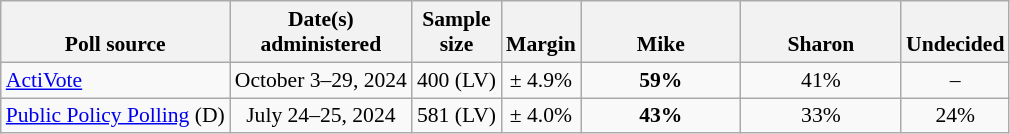<table class="wikitable" style="font-size:90%;text-align:center;">
<tr valign=bottom>
<th>Poll source</th>
<th>Date(s)<br>administered</th>
<th>Sample<br>size</th>
<th>Margin<br></th>
<th style="width:100px;">Mike<br></th>
<th style="width:100px;">Sharon<br></th>
<th>Undecided</th>
</tr>
<tr>
<td style="text-align:left;"><a href='#'>ActiVote</a></td>
<td>October 3–29, 2024</td>
<td>400 (LV)</td>
<td>± 4.9%</td>
<td><strong>59%</strong></td>
<td>41%</td>
<td>–</td>
</tr>
<tr>
<td style="text-align:left;"><a href='#'>Public Policy Polling</a> (D)</td>
<td>July 24–25, 2024</td>
<td>581 (LV)</td>
<td>± 4.0%</td>
<td><strong>43%</strong></td>
<td>33%</td>
<td>24%</td>
</tr>
</table>
